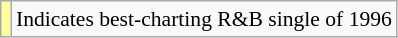<table class="wikitable" style="font-size:90%;">
<tr>
<td style="background-color:#FFFF99"></td>
<td>Indicates best-charting R&B single of 1996</td>
</tr>
</table>
